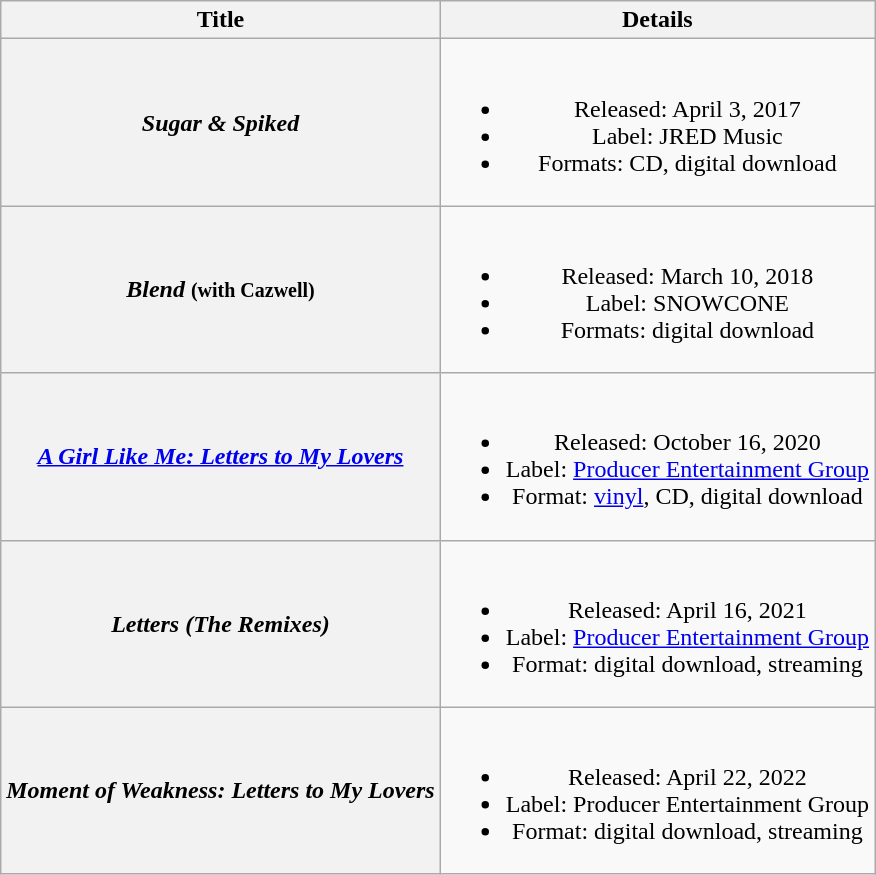<table class="wikitable plainrowheaders" style="text-align:center;">
<tr>
<th scope="col">Title</th>
<th scope="col">Details</th>
</tr>
<tr>
<th scope="row"><em>Sugar & Spiked</em></th>
<td><br><ul><li>Released: April 3, 2017</li><li>Label: JRED Music</li><li>Formats: CD, digital download</li></ul></td>
</tr>
<tr>
<th scope="row"><em>Blend</em> <small>(with Cazwell)</small></th>
<td><br><ul><li>Released: March 10, 2018</li><li>Label: SNOWCONE</li><li>Formats: digital download</li></ul></td>
</tr>
<tr>
<th scope="row"><em><a href='#'>A Girl Like Me: Letters to My Lovers</a></em></th>
<td><br><ul><li>Released: October 16, 2020</li><li>Label: <a href='#'>Producer Entertainment Group</a></li><li>Format: <a href='#'>vinyl</a>, CD, digital download</li></ul></td>
</tr>
<tr>
<th scope="row"><em>Letters (The Remixes)</em></th>
<td><br><ul><li>Released: April 16, 2021</li><li>Label: <a href='#'>Producer Entertainment Group</a></li><li>Format: digital download, streaming</li></ul></td>
</tr>
<tr>
<th scope="row"><em>Moment of Weakness: Letters to My Lovers</em></th>
<td><br><ul><li>Released: April 22, 2022</li><li>Label: Producer Entertainment Group</li><li>Format: digital download, streaming</li></ul></td>
</tr>
</table>
